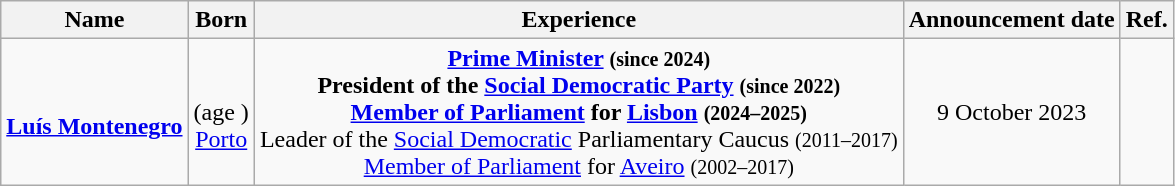<table class="wikitable" style="text-align:center">
<tr>
<th>Name</th>
<th>Born</th>
<th>Experience</th>
<th>Announcement date</th>
<th class="unsortable">Ref.</th>
</tr>
<tr>
<td><br><strong><a href='#'>Luís Montenegro</a></strong></td>
<td><br>(age )<br><a href='#'>Porto</a></td>
<td><strong><a href='#'>Prime Minister</a> <small>(since 2024)</small></strong><br><strong>President of the <a href='#'>Social Democratic Party</a> <small>(since 2022)</small></strong><br><strong><a href='#'>Member of Parliament</a> for <a href='#'>Lisbon</a> <small>(2024–2025)</small></strong><br>Leader of the <a href='#'>Social Democratic</a> Parliamentary Caucus <small>(2011–2017)</small><br><a href='#'>Member of Parliament</a> for <a href='#'>Aveiro</a> <small>(2002–2017)</small></td>
<td>9 October 2023</td>
<td></td>
</tr>
</table>
